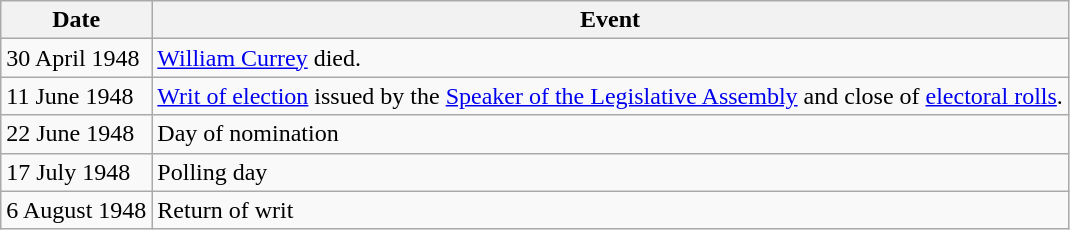<table class="wikitable">
<tr>
<th>Date</th>
<th>Event</th>
</tr>
<tr>
<td>30 April 1948</td>
<td><a href='#'>William Currey</a> died.</td>
</tr>
<tr>
<td>11 June 1948</td>
<td><a href='#'>Writ of election</a> issued by the <a href='#'>Speaker of the Legislative Assembly</a> and close of <a href='#'>electoral rolls</a>.</td>
</tr>
<tr>
<td>22 June 1948</td>
<td>Day of nomination</td>
</tr>
<tr>
<td>17 July 1948</td>
<td>Polling day</td>
</tr>
<tr>
<td>6 August 1948</td>
<td>Return of writ</td>
</tr>
</table>
